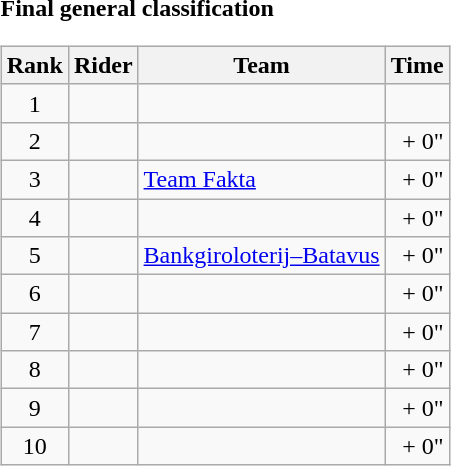<table>
<tr>
<td><strong>Final general classification</strong><br><table class="wikitable">
<tr>
<th scope="col">Rank</th>
<th scope="col">Rider</th>
<th scope="col">Team</th>
<th scope="col">Time</th>
</tr>
<tr>
<td style="text-align:center;">1</td>
<td></td>
<td></td>
<td style="text-align:right;"></td>
</tr>
<tr>
<td style="text-align:center;">2</td>
<td></td>
<td></td>
<td style="text-align:right;">+ 0"</td>
</tr>
<tr>
<td style="text-align:center;">3</td>
<td></td>
<td><a href='#'>Team Fakta</a></td>
<td style="text-align:right;">+ 0"</td>
</tr>
<tr>
<td style="text-align:center;">4</td>
<td></td>
<td></td>
<td style="text-align:right;">+ 0"</td>
</tr>
<tr>
<td style="text-align:center;">5</td>
<td></td>
<td><a href='#'>Bankgiroloterij–Batavus</a></td>
<td style="text-align:right;">+ 0"</td>
</tr>
<tr>
<td style="text-align:center;">6</td>
<td></td>
<td></td>
<td style="text-align:right;">+ 0"</td>
</tr>
<tr>
<td style="text-align:center;">7</td>
<td></td>
<td></td>
<td style="text-align:right;">+ 0"</td>
</tr>
<tr>
<td style="text-align:center;">8</td>
<td></td>
<td></td>
<td style="text-align:right;">+ 0"</td>
</tr>
<tr>
<td style="text-align:center;">9</td>
<td></td>
<td></td>
<td style="text-align:right;">+ 0"</td>
</tr>
<tr>
<td style="text-align:center;">10</td>
<td></td>
<td></td>
<td style="text-align:right;">+ 0"</td>
</tr>
</table>
</td>
</tr>
</table>
